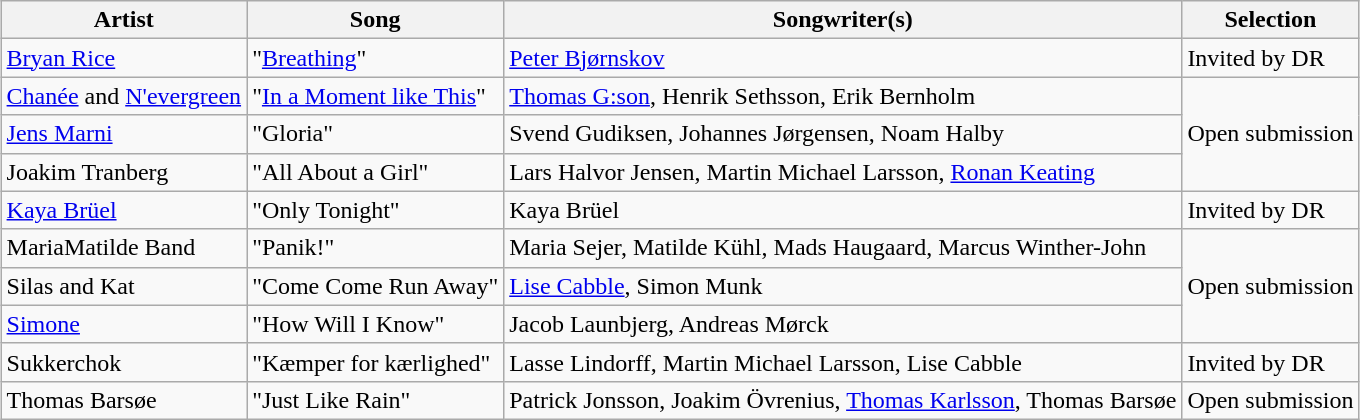<table class="sortable wikitable" style="margin: 1em auto 1em auto; text-align:left">
<tr>
<th>Artist</th>
<th>Song</th>
<th>Songwriter(s)</th>
<th>Selection</th>
</tr>
<tr>
<td><a href='#'>Bryan Rice</a></td>
<td>"<a href='#'>Breathing</a>"</td>
<td><a href='#'>Peter Bjørnskov</a></td>
<td>Invited by DR</td>
</tr>
<tr>
<td><a href='#'>Chanée</a> and <a href='#'>N'evergreen</a></td>
<td>"<a href='#'>In a Moment like This</a>"</td>
<td><a href='#'>Thomas G:son</a>, Henrik Sethsson, Erik Bernholm</td>
<td rowspan="3">Open submission</td>
</tr>
<tr>
<td><a href='#'>Jens Marni</a></td>
<td>"Gloria"</td>
<td>Svend Gudiksen, Johannes Jørgensen, Noam Halby</td>
</tr>
<tr>
<td>Joakim Tranberg</td>
<td>"All About a Girl"</td>
<td>Lars Halvor Jensen, Martin Michael Larsson, <a href='#'>Ronan Keating</a></td>
</tr>
<tr>
<td><a href='#'>Kaya Brüel</a></td>
<td>"Only Tonight"</td>
<td>Kaya Brüel</td>
<td>Invited by DR</td>
</tr>
<tr>
<td>MariaMatilde Band</td>
<td>"Panik!"</td>
<td>Maria Sejer, Matilde Kühl, Mads Haugaard, Marcus Winther-John</td>
<td rowspan="3">Open submission</td>
</tr>
<tr>
<td>Silas and Kat</td>
<td>"Come Come Run Away"</td>
<td><a href='#'>Lise Cabble</a>, Simon Munk</td>
</tr>
<tr>
<td><a href='#'>Simone</a></td>
<td>"How Will I Know"</td>
<td>Jacob Launbjerg, Andreas Mørck</td>
</tr>
<tr>
<td>Sukkerchok</td>
<td>"Kæmper for kærlighed"</td>
<td>Lasse Lindorff, Martin Michael Larsson, Lise Cabble</td>
<td>Invited by DR</td>
</tr>
<tr>
<td>Thomas Barsøe</td>
<td>"Just Like Rain"</td>
<td>Patrick Jonsson, Joakim Övrenius, <a href='#'>Thomas Karlsson</a>, Thomas Barsøe</td>
<td>Open submission</td>
</tr>
</table>
